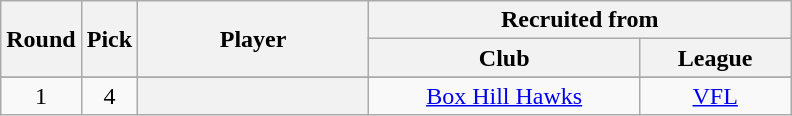<table class="wikitable sortable plainrowheaders" style="text-align:center;">
<tr>
<th rowspan="2">Round</th>
<th rowspan="2">Pick</th>
<th rowspan="2" style="width: 110pt">Player</th>
<th colspan="2">Recruited from</th>
</tr>
<tr>
<th style="width: 130pt">Club</th>
<th style="width: 70pt">League</th>
</tr>
<tr>
</tr>
<tr>
<td>1</td>
<td>4</td>
<th scope="row"></th>
<td><a href='#'>Box Hill Hawks</a></td>
<td><a href='#'>VFL</a></td>
</tr>
</table>
